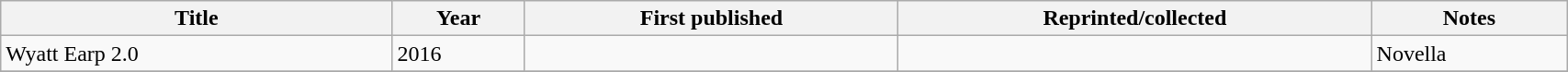<table class='wikitable sortable' width='90%'>
<tr>
<th width=25%>Title</th>
<th>Year</th>
<th>First published</th>
<th>Reprinted/collected</th>
<th>Notes</th>
</tr>
<tr>
<td>Wyatt Earp 2.0</td>
<td>2016</td>
<td></td>
<td></td>
<td>Novella</td>
</tr>
<tr>
</tr>
</table>
